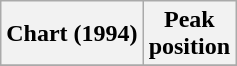<table class="wikitable plainrowheaders" style="text-align:center">
<tr>
<th scope="col">Chart (1994)</th>
<th scope="col">Peak<br>position</th>
</tr>
<tr>
</tr>
</table>
